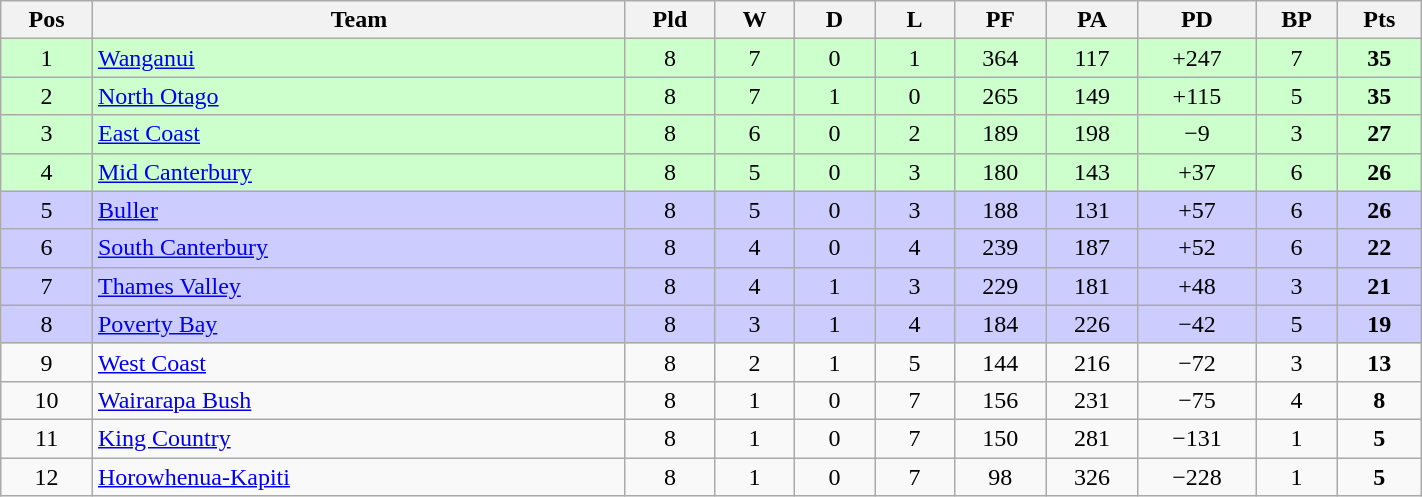<table class="wikitable" style="text-align:center;width:75%">
<tr>
<th style="width:20px" abbr="Position">Pos</th>
<th style="width:175px">Team</th>
<th style="width:20px" abbr="Played">Pld</th>
<th style="width:20px" abbr="Won">W</th>
<th style="width:20px" abbr="Drawn">D</th>
<th style="width:20px" abbr="Lost">L</th>
<th style="width:20px" abbr="Points for">PF</th>
<th style="width:20px" abbr="Points against">PA</th>
<th style="width:25px" abbr="Points difference">PD</th>
<th style="width:20px" abbr="Bonus Points">BP</th>
<th style="width:20px" abbr="Points">Pts</th>
</tr>
<tr style="background:#cfc">
<td>1</td>
<td style="text-align:left"><a href='#'>Wanganui</a></td>
<td>8</td>
<td>7</td>
<td>0</td>
<td>1</td>
<td>364</td>
<td>117</td>
<td>+247</td>
<td>7</td>
<td><strong>35</strong></td>
</tr>
<tr style="background:#cfc">
<td>2</td>
<td style="text-align:left"><a href='#'>North Otago</a></td>
<td>8</td>
<td>7</td>
<td>1</td>
<td>0</td>
<td>265</td>
<td>149</td>
<td>+115</td>
<td>5</td>
<td><strong>35</strong></td>
</tr>
<tr style="background:#cfc">
<td>3</td>
<td style="text-align:left"><a href='#'>East Coast</a></td>
<td>8</td>
<td>6</td>
<td>0</td>
<td>2</td>
<td>189</td>
<td>198</td>
<td>−9</td>
<td>3</td>
<td><strong>27</strong></td>
</tr>
<tr style="background:#cfc">
<td>4</td>
<td style="text-align:left"><a href='#'>Mid Canterbury</a></td>
<td>8</td>
<td>5</td>
<td>0</td>
<td>3</td>
<td>180</td>
<td>143</td>
<td>+37</td>
<td>6</td>
<td><strong>26</strong></td>
</tr>
<tr style="background:#ccf">
<td>5</td>
<td style="text-align:left"><a href='#'>Buller</a></td>
<td>8</td>
<td>5</td>
<td>0</td>
<td>3</td>
<td>188</td>
<td>131</td>
<td>+57</td>
<td>6</td>
<td><strong>26</strong></td>
</tr>
<tr style="background:#ccf">
<td>6</td>
<td style="text-align:left"><a href='#'>South Canterbury</a></td>
<td>8</td>
<td>4</td>
<td>0</td>
<td>4</td>
<td>239</td>
<td>187</td>
<td>+52</td>
<td>6</td>
<td><strong>22</strong></td>
</tr>
<tr style="background:#ccf">
<td>7</td>
<td style="text-align:left"><a href='#'>Thames Valley</a></td>
<td>8</td>
<td>4</td>
<td>1</td>
<td>3</td>
<td>229</td>
<td>181</td>
<td>+48</td>
<td>3</td>
<td><strong>21</strong></td>
</tr>
<tr style="background:#ccf">
<td>8</td>
<td style="text-align:left"><a href='#'>Poverty Bay</a></td>
<td>8</td>
<td>3</td>
<td>1</td>
<td>4</td>
<td>184</td>
<td>226</td>
<td>−42</td>
<td>5</td>
<td><strong>19</strong></td>
</tr>
<tr>
<td>9</td>
<td style="text-align:left"><a href='#'>West Coast</a></td>
<td>8</td>
<td>2</td>
<td>1</td>
<td>5</td>
<td>144</td>
<td>216</td>
<td>−72</td>
<td>3</td>
<td><strong>13</strong></td>
</tr>
<tr>
<td>10</td>
<td style="text-align:left"><a href='#'>Wairarapa Bush</a></td>
<td>8</td>
<td>1</td>
<td>0</td>
<td>7</td>
<td>156</td>
<td>231</td>
<td>−75</td>
<td>4</td>
<td><strong>8</strong></td>
</tr>
<tr>
<td>11</td>
<td style="text-align:left"><a href='#'>King Country</a></td>
<td>8</td>
<td>1</td>
<td>0</td>
<td>7</td>
<td>150</td>
<td>281</td>
<td>−131</td>
<td>1</td>
<td><strong>5</strong></td>
</tr>
<tr>
<td>12</td>
<td style="text-align:left"><a href='#'>Horowhenua-Kapiti</a></td>
<td>8</td>
<td>1</td>
<td>0</td>
<td>7</td>
<td>98</td>
<td>326</td>
<td>−228</td>
<td>1</td>
<td><strong>5</strong></td>
</tr>
</table>
